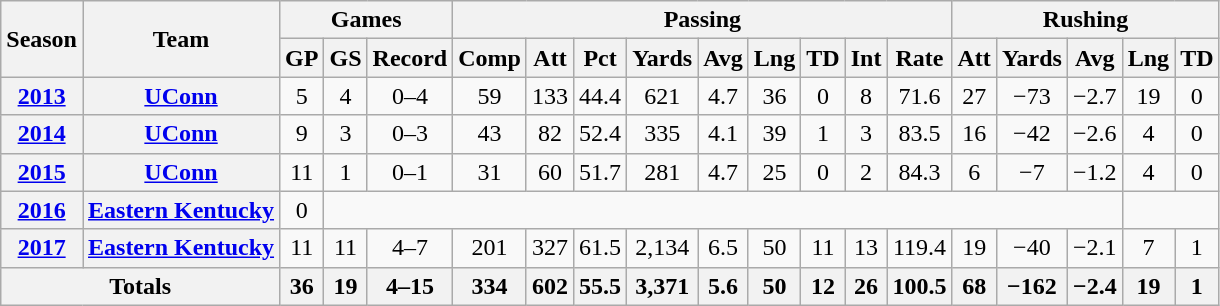<table class="wikitable" style="text-align:center;">
<tr>
<th rowspan="2">Season</th>
<th rowspan="2">Team</th>
<th colspan="3">Games</th>
<th colspan="9">Passing</th>
<th colspan="5">Rushing</th>
</tr>
<tr>
<th>GP</th>
<th>GS</th>
<th>Record</th>
<th>Comp</th>
<th>Att</th>
<th>Pct</th>
<th>Yards</th>
<th>Avg</th>
<th>Lng</th>
<th>TD</th>
<th>Int</th>
<th>Rate</th>
<th>Att</th>
<th>Yards</th>
<th>Avg</th>
<th>Lng</th>
<th>TD</th>
</tr>
<tr>
<th><a href='#'>2013</a></th>
<th><a href='#'>UConn</a></th>
<td>5</td>
<td>4</td>
<td>0–4</td>
<td>59</td>
<td>133</td>
<td>44.4</td>
<td>621</td>
<td>4.7</td>
<td>36</td>
<td>0</td>
<td>8</td>
<td>71.6</td>
<td>27</td>
<td>−73</td>
<td>−2.7</td>
<td>19</td>
<td>0</td>
</tr>
<tr>
<th><a href='#'>2014</a></th>
<th><a href='#'>UConn</a></th>
<td>9</td>
<td>3</td>
<td>0–3</td>
<td>43</td>
<td>82</td>
<td>52.4</td>
<td>335</td>
<td>4.1</td>
<td>39</td>
<td>1</td>
<td>3</td>
<td>83.5</td>
<td>16</td>
<td>−42</td>
<td>−2.6</td>
<td>4</td>
<td>0</td>
</tr>
<tr>
<th><a href='#'>2015</a></th>
<th><a href='#'>UConn</a></th>
<td>11</td>
<td>1</td>
<td>0–1</td>
<td>31</td>
<td>60</td>
<td>51.7</td>
<td>281</td>
<td>4.7</td>
<td>25</td>
<td>0</td>
<td>2</td>
<td>84.3</td>
<td>6</td>
<td>−7</td>
<td>−1.2</td>
<td>4</td>
<td>0</td>
</tr>
<tr>
<th><a href='#'>2016</a></th>
<th><a href='#'>Eastern Kentucky</a></th>
<td>0</td>
<td colspan="14"></td>
</tr>
<tr>
<th><a href='#'>2017</a></th>
<th><a href='#'>Eastern Kentucky</a></th>
<td>11</td>
<td>11</td>
<td>4–7</td>
<td>201</td>
<td>327</td>
<td>61.5</td>
<td>2,134</td>
<td>6.5</td>
<td>50</td>
<td>11</td>
<td>13</td>
<td>119.4</td>
<td>19</td>
<td>−40</td>
<td>−2.1</td>
<td>7</td>
<td>1</td>
</tr>
<tr>
<th colspan="2">Totals</th>
<th>36</th>
<th>19</th>
<th>4–15</th>
<th>334</th>
<th>602</th>
<th>55.5</th>
<th>3,371</th>
<th>5.6</th>
<th>50</th>
<th>12</th>
<th>26</th>
<th>100.5</th>
<th>68</th>
<th>−162</th>
<th>−2.4</th>
<th>19</th>
<th>1</th>
</tr>
</table>
